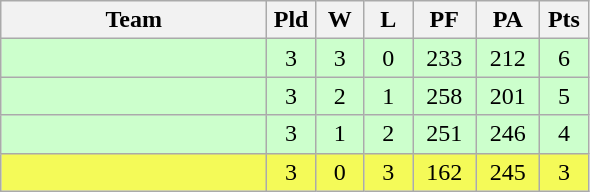<table class="wikitable" style="text-align:center;">
<tr>
<th width=170>Team</th>
<th width=25>Pld</th>
<th width=25>W</th>
<th width=25>L</th>
<th width=35>PF</th>
<th width=35>PA</th>
<th width=25>Pts</th>
</tr>
<tr bgcolor=#ccffcc>
<td align="left"></td>
<td>3</td>
<td>3</td>
<td>0</td>
<td>233</td>
<td>212</td>
<td>6</td>
</tr>
<tr bgcolor=#ccffcc>
<td align="left"></td>
<td>3</td>
<td>2</td>
<td>1</td>
<td>258</td>
<td>201</td>
<td>5</td>
</tr>
<tr bgcolor=#ccffcc>
<td align="left"></td>
<td>3</td>
<td>1</td>
<td>2</td>
<td>251</td>
<td>246</td>
<td>4</td>
</tr>
<tr bgcolor=#F4FA58>
<td align="left"></td>
<td>3</td>
<td>0</td>
<td>3</td>
<td>162</td>
<td>245</td>
<td>3</td>
</tr>
</table>
